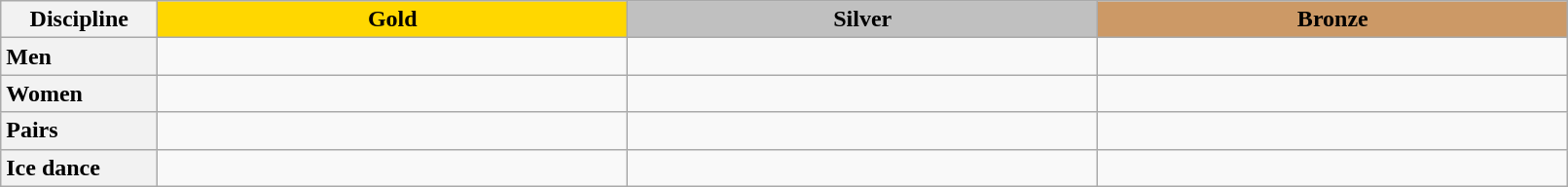<table class="wikitable unsortable" style="text-align:left; width:85%">
<tr>
<th scope="col" style="text-align:center; width:10%">Discipline</th>
<td scope="col" style="text-align:center; width:30%; background:gold"><strong>Gold</strong></td>
<td scope="col" style="text-align:center; width:30%; background:silver"><strong>Silver</strong></td>
<td scope="col" style="text-align:center; width:30%; background:#c96"><strong>Bronze</strong></td>
</tr>
<tr>
<th scope="row" style="text-align:left">Men</th>
<td></td>
<td></td>
<td></td>
</tr>
<tr>
<th scope="row" style="text-align:left">Women</th>
<td></td>
<td></td>
<td></td>
</tr>
<tr>
<th scope="row" style="text-align:left">Pairs</th>
<td></td>
<td></td>
<td></td>
</tr>
<tr>
<th scope="row" style="text-align:left">Ice dance</th>
<td></td>
<td></td>
<td></td>
</tr>
</table>
